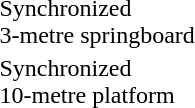<table>
<tr>
<td>Synchronized<br>3-metre springboard <br></td>
<td><strong><br></strong></td>
<td><br></td>
<td><br></td>
</tr>
<tr>
<td>Synchronized<br>10-metre platform <br></td>
<td><strong><br></strong></td>
<td><br></td>
<td><br></td>
</tr>
</table>
